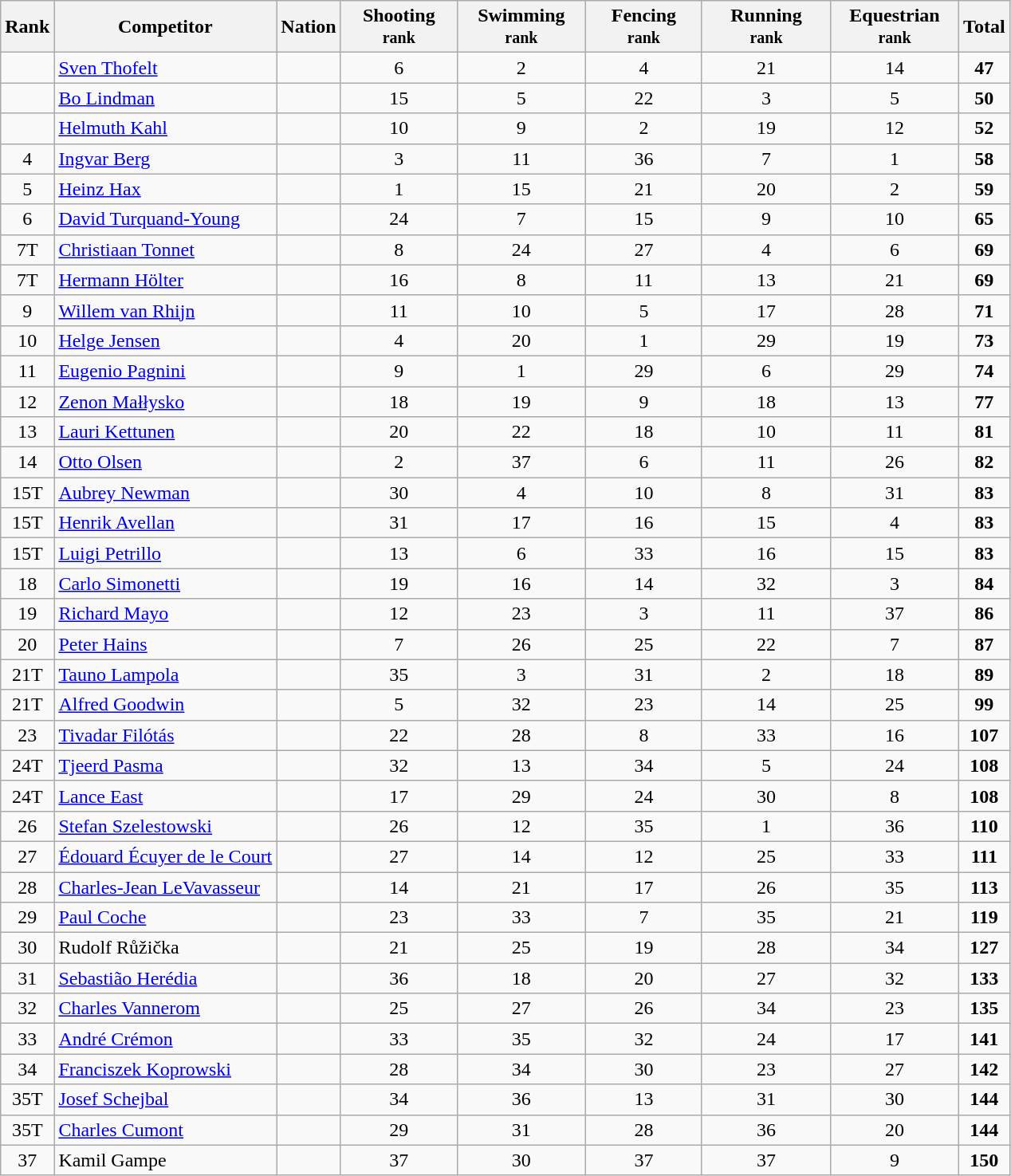<table class="wikitable sortable" style="text-align:center">
<tr>
<th>Rank</th>
<th>Competitor</th>
<th>Nation</th>
<th width=90>Shooting<br><small>rank</small></th>
<th width=100>Swimming <br><small>rank</small></th>
<th width=90>Fencing <br><small>rank</small></th>
<th width=100>Running <br><small>rank</small></th>
<th width=100>Equestrian <br><small>rank</small></th>
<th>Total</th>
</tr>
<tr>
<td></td>
<td align=left><a href='#'>Sven Thofelt</a></td>
<td align=left></td>
<td>6</td>
<td>2</td>
<td>4</td>
<td>21</td>
<td>14</td>
<td><strong>47</strong></td>
</tr>
<tr>
<td></td>
<td align=left><a href='#'>Bo Lindman</a></td>
<td align=left></td>
<td>15</td>
<td>5</td>
<td>22</td>
<td>3</td>
<td>5</td>
<td><strong>50</strong></td>
</tr>
<tr>
<td></td>
<td align=left><a href='#'>Helmuth Kahl</a></td>
<td align=left></td>
<td>10</td>
<td>9</td>
<td>2</td>
<td>19</td>
<td>12</td>
<td><strong>52</strong></td>
</tr>
<tr>
<td>4</td>
<td align=left><a href='#'>Ingvar Berg</a></td>
<td align=left></td>
<td>3</td>
<td>11</td>
<td>36</td>
<td>7</td>
<td>1</td>
<td><strong>58</strong></td>
</tr>
<tr>
<td>5</td>
<td align=left><a href='#'>Heinz Hax</a></td>
<td align=left></td>
<td>1</td>
<td>15</td>
<td>21</td>
<td>20</td>
<td>2</td>
<td><strong>59</strong></td>
</tr>
<tr>
<td>6</td>
<td align=left><a href='#'>David Turquand-Young</a></td>
<td align=left></td>
<td>24</td>
<td>7</td>
<td>15</td>
<td>9</td>
<td>10</td>
<td><strong>65</strong></td>
</tr>
<tr>
<td>7T</td>
<td align=left><a href='#'>Christiaan Tonnet</a></td>
<td align=left></td>
<td>8</td>
<td>24</td>
<td>27</td>
<td>4</td>
<td>6</td>
<td><strong>69</strong></td>
</tr>
<tr>
<td>7T</td>
<td align=left><a href='#'>Hermann Hölter</a></td>
<td align=left></td>
<td>16</td>
<td>8</td>
<td>11</td>
<td>13</td>
<td>21</td>
<td><strong>69</strong></td>
</tr>
<tr>
<td>9</td>
<td align=left><a href='#'>Willem van Rhijn</a></td>
<td align=left></td>
<td>11</td>
<td>10</td>
<td>5</td>
<td>17</td>
<td>28</td>
<td><strong>71</strong></td>
</tr>
<tr>
<td>10</td>
<td align=left><a href='#'>Helge Jensen</a></td>
<td align=left></td>
<td>4</td>
<td>20</td>
<td>1</td>
<td>29</td>
<td>19</td>
<td><strong>73</strong></td>
</tr>
<tr>
<td>11</td>
<td align=left><a href='#'>Eugenio Pagnini</a></td>
<td align=left></td>
<td>9</td>
<td>1</td>
<td>29</td>
<td>6</td>
<td>29</td>
<td><strong>74</strong></td>
</tr>
<tr>
<td>12</td>
<td align=left><a href='#'>Zenon Małłysko</a></td>
<td align=left></td>
<td>18</td>
<td>19</td>
<td>9</td>
<td>18</td>
<td>13</td>
<td><strong>77</strong></td>
</tr>
<tr>
<td>13</td>
<td align=left><a href='#'>Lauri Kettunen</a></td>
<td align=left></td>
<td>20</td>
<td>22</td>
<td>18</td>
<td>10</td>
<td>11</td>
<td><strong>81</strong></td>
</tr>
<tr>
<td>14</td>
<td align=left><a href='#'>Otto Olsen</a></td>
<td align=left></td>
<td>2</td>
<td>37</td>
<td>6</td>
<td>11</td>
<td>26</td>
<td><strong>82</strong></td>
</tr>
<tr>
<td>15T</td>
<td align=left><a href='#'>Aubrey Newman</a></td>
<td align=left></td>
<td>30</td>
<td>4</td>
<td>10</td>
<td>8</td>
<td>31</td>
<td><strong>83</strong></td>
</tr>
<tr>
<td>15T</td>
<td align=left><a href='#'>Henrik Avellan</a></td>
<td align=left></td>
<td>31</td>
<td>17</td>
<td>16</td>
<td>15</td>
<td>4</td>
<td><strong>83</strong></td>
</tr>
<tr>
<td>15T</td>
<td align=left><a href='#'>Luigi Petrillo</a></td>
<td align=left></td>
<td>13</td>
<td>6</td>
<td>33</td>
<td>16</td>
<td>15</td>
<td><strong>83</strong></td>
</tr>
<tr>
<td>18</td>
<td align=left><a href='#'>Carlo Simonetti</a></td>
<td align=left></td>
<td>19</td>
<td>16</td>
<td>14</td>
<td>32</td>
<td>3</td>
<td><strong>84</strong></td>
</tr>
<tr>
<td>19</td>
<td align=left><a href='#'>Richard Mayo</a></td>
<td align=left></td>
<td>12</td>
<td>23</td>
<td>3</td>
<td>11</td>
<td>37</td>
<td><strong>86</strong></td>
</tr>
<tr>
<td>20</td>
<td align=left><a href='#'>Peter Hains</a></td>
<td align=left></td>
<td>7</td>
<td>26</td>
<td>25</td>
<td>22</td>
<td>7</td>
<td><strong>87</strong></td>
</tr>
<tr>
<td>21T</td>
<td align=left><a href='#'>Tauno Lampola</a></td>
<td align=left></td>
<td>35</td>
<td>3</td>
<td>31</td>
<td>2</td>
<td>18</td>
<td><strong>89</strong></td>
</tr>
<tr>
<td>21T</td>
<td align=left><a href='#'>Alfred Goodwin</a></td>
<td align=left></td>
<td>5</td>
<td>32</td>
<td>23</td>
<td>14</td>
<td>25</td>
<td><strong>99</strong></td>
</tr>
<tr>
<td>23</td>
<td align=left><a href='#'>Tivadar Filótás</a></td>
<td align=left></td>
<td>22</td>
<td>28</td>
<td>8</td>
<td>33</td>
<td>16</td>
<td><strong>107</strong></td>
</tr>
<tr>
<td>24T</td>
<td align=left><a href='#'>Tjeerd Pasma</a></td>
<td align=left></td>
<td>32</td>
<td>13</td>
<td>34</td>
<td>5</td>
<td>24</td>
<td><strong>108</strong></td>
</tr>
<tr>
<td>24T</td>
<td align=left><a href='#'>Lance East</a></td>
<td align=left></td>
<td>17</td>
<td>29</td>
<td>24</td>
<td>30</td>
<td>8</td>
<td><strong>108</strong></td>
</tr>
<tr>
<td>26</td>
<td align=left><a href='#'>Stefan Szelestowski</a></td>
<td align=left></td>
<td>26</td>
<td>12</td>
<td>35</td>
<td>1</td>
<td>36</td>
<td><strong>110</strong></td>
</tr>
<tr>
<td>27</td>
<td align=left><a href='#'>Édouard Écuyer de le Court</a></td>
<td align=left></td>
<td>27</td>
<td>14</td>
<td>12</td>
<td>25</td>
<td>33</td>
<td><strong>111</strong></td>
</tr>
<tr>
<td>28</td>
<td align=left><a href='#'>Charles-Jean LeVavasseur</a></td>
<td align=left></td>
<td>14</td>
<td>21</td>
<td>17</td>
<td>26</td>
<td>35</td>
<td><strong>113</strong></td>
</tr>
<tr>
<td>29</td>
<td align=left><a href='#'>Paul Coche</a></td>
<td align=left></td>
<td>23</td>
<td>33</td>
<td>7</td>
<td>35</td>
<td>21</td>
<td><strong>119</strong></td>
</tr>
<tr>
<td>30</td>
<td align=left>Rudolf Růžička</td>
<td align=left></td>
<td>21</td>
<td>25</td>
<td>19</td>
<td>28</td>
<td>34</td>
<td><strong>127</strong></td>
</tr>
<tr>
<td>31</td>
<td align=left><a href='#'>Sebastião Herédia</a></td>
<td align=left></td>
<td>36</td>
<td>18</td>
<td>20</td>
<td>27</td>
<td>32</td>
<td><strong>133</strong></td>
</tr>
<tr>
<td>32</td>
<td align=left><a href='#'>Charles Vannerom</a></td>
<td align=left></td>
<td>25</td>
<td>27</td>
<td>26</td>
<td>34</td>
<td>23</td>
<td><strong>135</strong></td>
</tr>
<tr>
<td>33</td>
<td align=left><a href='#'>André Crémon</a></td>
<td align=left></td>
<td>33</td>
<td>35</td>
<td>32</td>
<td>24</td>
<td>17</td>
<td><strong>141</strong></td>
</tr>
<tr>
<td>34</td>
<td align=left><a href='#'>Franciszek Koprowski</a></td>
<td align=left></td>
<td>28</td>
<td>34</td>
<td>30</td>
<td>23</td>
<td>27</td>
<td><strong>142</strong></td>
</tr>
<tr>
<td>35T</td>
<td align=left><a href='#'>Josef Schejbal</a></td>
<td align=left></td>
<td>34</td>
<td>36</td>
<td>13</td>
<td>31</td>
<td>30</td>
<td><strong>144</strong></td>
</tr>
<tr>
<td>35T</td>
<td align=left><a href='#'>Charles Cumont</a></td>
<td align=left></td>
<td>29</td>
<td>31</td>
<td>28</td>
<td>36</td>
<td>20</td>
<td><strong>144</strong></td>
</tr>
<tr>
<td>37</td>
<td align=left>Kamil Gampe</td>
<td align=left></td>
<td>37</td>
<td>30</td>
<td>37</td>
<td>37</td>
<td>9</td>
<td><strong>150</strong></td>
</tr>
</table>
